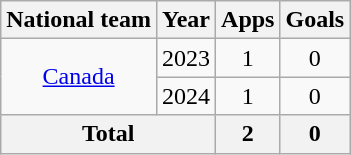<table class="wikitable" style="text-align:center">
<tr>
<th>National team</th>
<th>Year</th>
<th>Apps</th>
<th>Goals</th>
</tr>
<tr>
<td rowspan="2"><a href='#'>Canada</a></td>
<td>2023</td>
<td>1</td>
<td>0</td>
</tr>
<tr>
<td>2024</td>
<td>1</td>
<td>0</td>
</tr>
<tr>
<th colspan="2">Total</th>
<th>2</th>
<th>0</th>
</tr>
</table>
